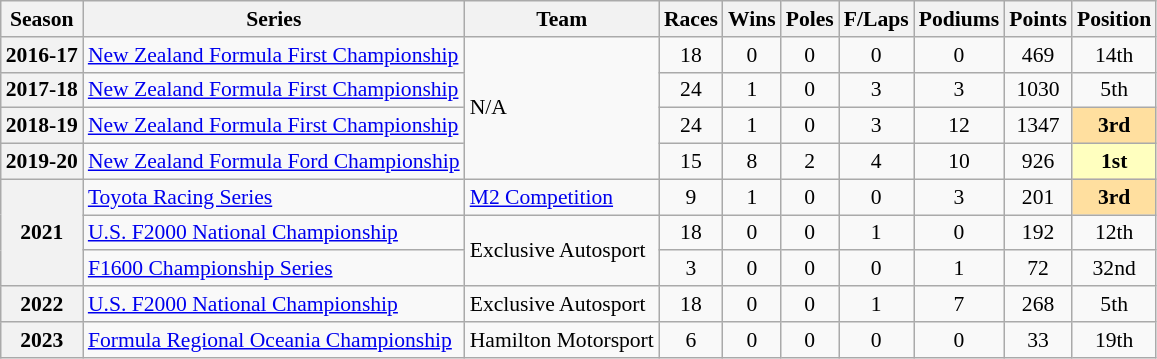<table class="wikitable" style="font-size: 90%; text-align:center">
<tr>
<th>Season</th>
<th>Series</th>
<th>Team</th>
<th>Races</th>
<th>Wins</th>
<th><strong>Poles</strong></th>
<th>F/Laps</th>
<th>Podiums</th>
<th>Points</th>
<th>Position</th>
</tr>
<tr>
<th>2016-17</th>
<td align=left><a href='#'>New Zealand Formula First Championship</a></td>
<td rowspan="4" align=left>N/A</td>
<td>18</td>
<td>0</td>
<td>0</td>
<td>0</td>
<td>0</td>
<td>469</td>
<td>14th</td>
</tr>
<tr>
<th>2017-18</th>
<td align=left><a href='#'>New Zealand Formula First Championship</a></td>
<td>24</td>
<td>1</td>
<td>0</td>
<td>3</td>
<td>3</td>
<td>1030</td>
<td>5th</td>
</tr>
<tr>
<th>2018-19</th>
<td align=left><a href='#'>New Zealand Formula First Championship</a></td>
<td>24</td>
<td>1</td>
<td>0</td>
<td>3</td>
<td>12</td>
<td>1347</td>
<td style="background:#FFDF9F;"><strong>3rd</strong></td>
</tr>
<tr>
<th>2019-20</th>
<td align=left><a href='#'>New Zealand Formula Ford Championship</a></td>
<td>15</td>
<td>8</td>
<td>2</td>
<td>4</td>
<td>10</td>
<td>926</td>
<td style="background:#FFFFBF;"><strong>1st</strong></td>
</tr>
<tr>
<th rowspan="3">2021</th>
<td align="left"><a href='#'>Toyota Racing Series</a></td>
<td align="left"><a href='#'>M2 Competition</a></td>
<td>9</td>
<td>1</td>
<td>0</td>
<td>0</td>
<td>3</td>
<td>201</td>
<td style="background:#FFDF9F;"><strong>3rd</strong></td>
</tr>
<tr>
<td align="left"><a href='#'>U.S. F2000 National Championship</a></td>
<td rowspan="2" align="left">Exclusive Autosport</td>
<td>18</td>
<td>0</td>
<td>0</td>
<td>1</td>
<td>0</td>
<td>192</td>
<td>12th</td>
</tr>
<tr>
<td align=left><a href='#'>F1600 Championship Series</a></td>
<td>3</td>
<td>0</td>
<td>0</td>
<td>0</td>
<td>1</td>
<td>72</td>
<td>32nd</td>
</tr>
<tr>
<th>2022</th>
<td align=left><a href='#'>U.S. F2000 National Championship</a></td>
<td align=left>Exclusive Autosport</td>
<td>18</td>
<td>0</td>
<td>0</td>
<td>1</td>
<td>7</td>
<td>268</td>
<td>5th</td>
</tr>
<tr>
<th>2023</th>
<td align=left><a href='#'>Formula Regional Oceania Championship</a></td>
<td align=left>Hamilton Motorsport</td>
<td>6</td>
<td>0</td>
<td>0</td>
<td>0</td>
<td>0</td>
<td>33</td>
<td>19th</td>
</tr>
</table>
